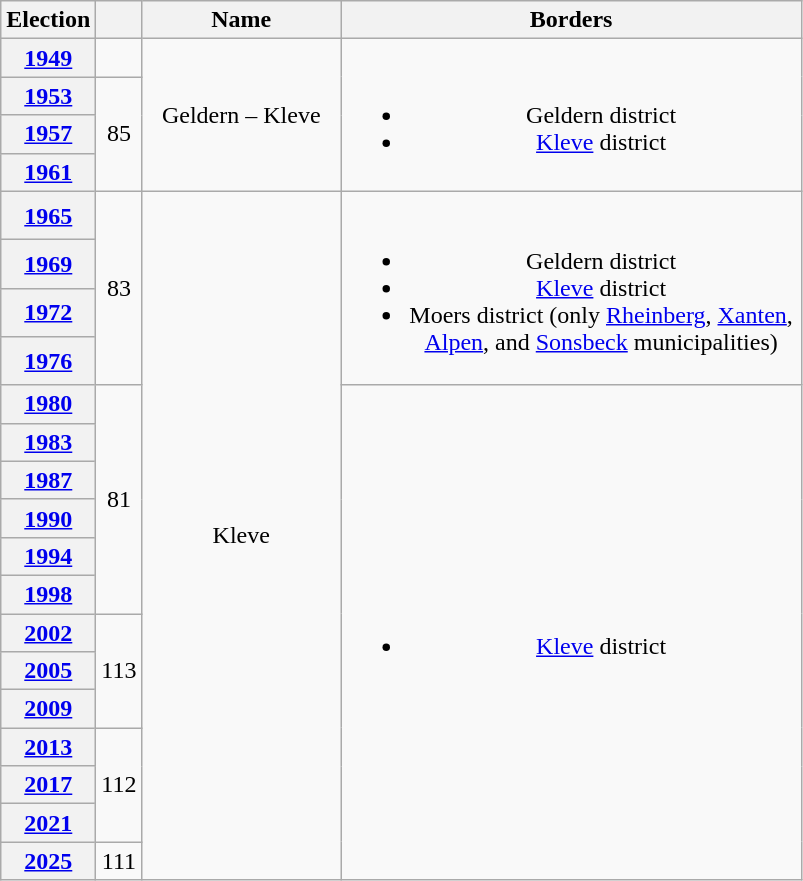<table class=wikitable style="text-align:center">
<tr>
<th>Election</th>
<th></th>
<th width=125px>Name</th>
<th width=300px>Borders</th>
</tr>
<tr>
<th><a href='#'>1949</a></th>
<td></td>
<td rowspan=4>Geldern – Kleve</td>
<td rowspan=4><br><ul><li>Geldern district</li><li><a href='#'>Kleve</a> district</li></ul></td>
</tr>
<tr>
<th><a href='#'>1953</a></th>
<td rowspan=3>85</td>
</tr>
<tr>
<th><a href='#'>1957</a></th>
</tr>
<tr>
<th><a href='#'>1961</a></th>
</tr>
<tr>
<th><a href='#'>1965</a></th>
<td rowspan=4>83</td>
<td rowspan=17>Kleve</td>
<td rowspan=4><br><ul><li>Geldern district</li><li><a href='#'>Kleve</a> district</li><li>Moers district (only <a href='#'>Rheinberg</a>, <a href='#'>Xanten</a>, <a href='#'>Alpen</a>, and <a href='#'>Sonsbeck</a> municipalities)</li></ul></td>
</tr>
<tr>
<th><a href='#'>1969</a></th>
</tr>
<tr>
<th><a href='#'>1972</a></th>
</tr>
<tr>
<th><a href='#'>1976</a></th>
</tr>
<tr>
<th><a href='#'>1980</a></th>
<td rowspan=6>81</td>
<td rowspan=13><br><ul><li><a href='#'>Kleve</a> district</li></ul></td>
</tr>
<tr>
<th><a href='#'>1983</a></th>
</tr>
<tr>
<th><a href='#'>1987</a></th>
</tr>
<tr>
<th><a href='#'>1990</a></th>
</tr>
<tr>
<th><a href='#'>1994</a></th>
</tr>
<tr>
<th><a href='#'>1998</a></th>
</tr>
<tr>
<th><a href='#'>2002</a></th>
<td rowspan=3>113</td>
</tr>
<tr>
<th><a href='#'>2005</a></th>
</tr>
<tr>
<th><a href='#'>2009</a></th>
</tr>
<tr>
<th><a href='#'>2013</a></th>
<td rowspan=3>112</td>
</tr>
<tr>
<th><a href='#'>2017</a></th>
</tr>
<tr>
<th><a href='#'>2021</a></th>
</tr>
<tr>
<th><a href='#'>2025</a></th>
<td>111</td>
</tr>
</table>
